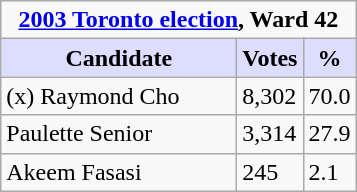<table class="wikitable">
<tr>
<td Colspan="3" align="center"><strong><a href='#'>2003 Toronto election</a>, Ward 42</strong></td>
</tr>
<tr>
<th style="background:#ddf; width:150px;">Candidate</th>
<th style="background:#ddf;">Votes</th>
<th style="background:#ddf;">%</th>
</tr>
<tr>
<td>(x) Raymond Cho</td>
<td>8,302</td>
<td>70.0</td>
</tr>
<tr>
<td>Paulette Senior</td>
<td>3,314</td>
<td>27.9</td>
</tr>
<tr>
<td>Akeem Fasasi</td>
<td>245</td>
<td>2.1</td>
</tr>
</table>
